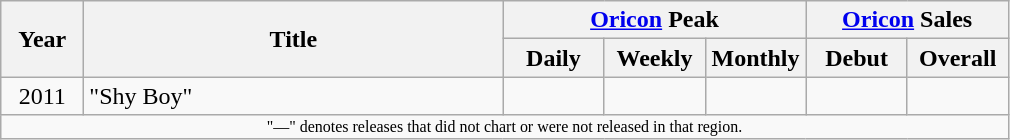<table class="wikitable plainrowheaders" style="text-align:center;">
<tr>
<th rowspan="2" style="width:3em;">Year</th>
<th rowspan="2" style="width:17em;">Title</th>
<th colspan="3"><a href='#'>Oricon</a> Peak</th>
<th colspan="2"><a href='#'>Oricon</a> Sales</th>
</tr>
<tr>
<th width="60">Daily</th>
<th width="60">Weekly</th>
<th width="60">Monthly</th>
<th width="60">Debut</th>
<th width="60">Overall</th>
</tr>
<tr>
<td rowspan="1">2011</td>
<td align="left">"Shy Boy"</td>
<td></td>
<td></td>
<td></td>
<td></td>
<td></td>
</tr>
<tr>
<td align="center" colspan="14" style="font-size:8pt">"—" denotes releases that did not chart or were not released in that region.</td>
</tr>
</table>
